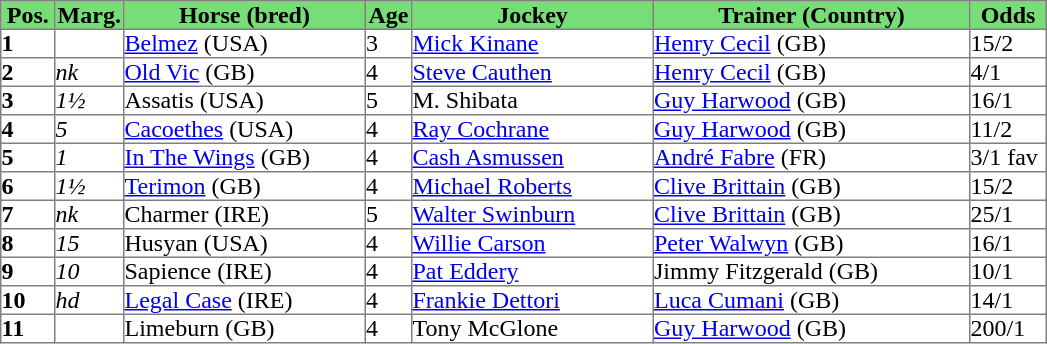<table class = "sortable" | border="1" cellpadding="0" style="border-collapse: collapse;">
<tr style="background:#7d7; text-align:center;">
<th style="width:35px;"><strong>Pos.</strong></th>
<th style="width:45px;"><strong>Marg.</strong></th>
<th style="width:160px;"><strong>Horse (bred)</strong></th>
<th style="width:30px;"><strong>Age</strong></th>
<th style="width:160px;"><strong>Jockey</strong></th>
<th style="width:210px;"><strong>Trainer (Country)</strong></th>
<th style="width:50px;"><strong>Odds</strong></th>
</tr>
<tr>
<td><strong>1</strong></td>
<td></td>
<td><a href='#'>Belmez</a> (USA)</td>
<td>3</td>
<td><a href='#'>Mick Kinane</a></td>
<td><a href='#'>Henry Cecil</a> (GB)</td>
<td>15/2</td>
</tr>
<tr>
<td><strong>2</strong></td>
<td><em>nk</em></td>
<td><a href='#'>Old Vic</a> (GB)</td>
<td>4</td>
<td><a href='#'>Steve Cauthen</a></td>
<td><a href='#'>Henry Cecil</a> (GB)</td>
<td>4/1</td>
</tr>
<tr>
<td><strong>3</strong></td>
<td><em>1½</em></td>
<td>Assatis (USA)</td>
<td>5</td>
<td>M. Shibata</td>
<td><a href='#'>Guy Harwood</a> (GB)</td>
<td>16/1</td>
</tr>
<tr>
<td><strong>4</strong></td>
<td><em>5</em></td>
<td><a href='#'>Cacoethes</a> (USA)</td>
<td>4</td>
<td><a href='#'>Ray Cochrane</a></td>
<td><a href='#'>Guy Harwood</a> (GB)</td>
<td>11/2</td>
</tr>
<tr>
<td><strong>5</strong></td>
<td><em>1</em></td>
<td><a href='#'>In The Wings</a> (GB)</td>
<td>4</td>
<td><a href='#'>Cash Asmussen</a></td>
<td><a href='#'>André Fabre</a> (FR)</td>
<td>3/1 fav</td>
</tr>
<tr>
<td><strong>6</strong></td>
<td><em>1½</em></td>
<td><a href='#'>Terimon</a> (GB)</td>
<td>4</td>
<td><a href='#'>Michael Roberts</a></td>
<td><a href='#'>Clive Brittain</a> (GB)</td>
<td>15/2</td>
</tr>
<tr>
<td><strong>7</strong></td>
<td><em>nk</em></td>
<td>Charmer (IRE)</td>
<td>5</td>
<td><a href='#'>Walter Swinburn</a></td>
<td><a href='#'>Clive Brittain</a> (GB)</td>
<td>25/1</td>
</tr>
<tr>
<td><strong>8</strong></td>
<td><em>15</em></td>
<td>Husyan (USA)</td>
<td>4</td>
<td><a href='#'>Willie Carson</a></td>
<td><a href='#'>Peter Walwyn</a> (GB)</td>
<td>16/1</td>
</tr>
<tr>
<td><strong>9</strong></td>
<td><em>10</em></td>
<td>Sapience (IRE)</td>
<td>4</td>
<td><a href='#'>Pat Eddery</a></td>
<td>Jimmy Fitzgerald (GB)</td>
<td>10/1</td>
</tr>
<tr>
<td><strong>10</strong></td>
<td><em>hd</em></td>
<td><a href='#'>Legal Case</a> (IRE)</td>
<td>4</td>
<td><a href='#'>Frankie Dettori</a></td>
<td><a href='#'>Luca Cumani</a> (GB)</td>
<td>14/1</td>
</tr>
<tr>
<td><strong>11</strong></td>
<td></td>
<td>Limeburn (GB)</td>
<td>4</td>
<td>Tony McGlone</td>
<td><a href='#'>Guy Harwood</a> (GB)</td>
<td>200/1</td>
</tr>
</table>
